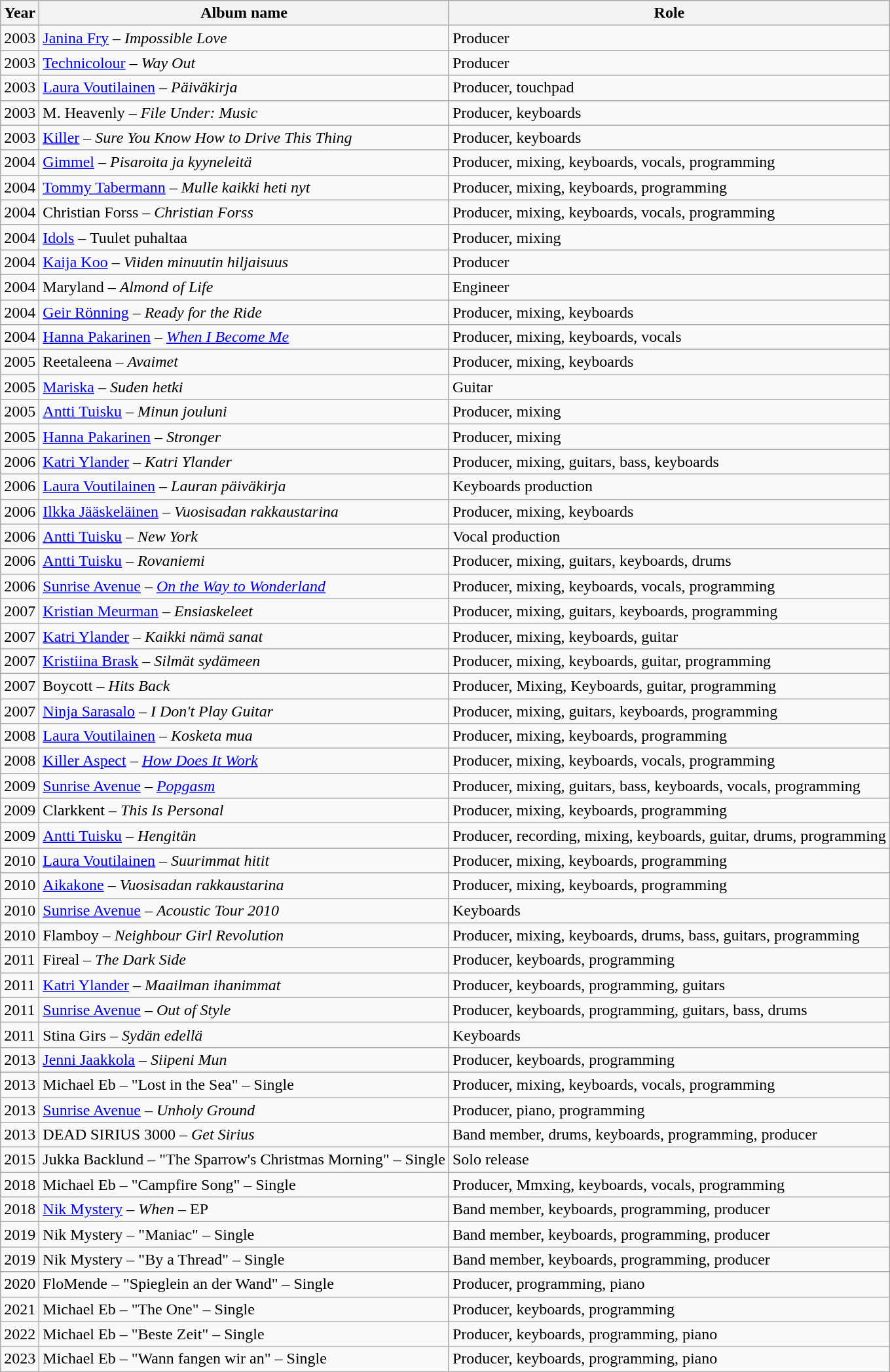<table class="wikitable">
<tr>
<th>Year</th>
<th>Album name</th>
<th>Role</th>
</tr>
<tr>
<td>2003</td>
<td><a href='#'>Janina Fry</a> – <em>Impossible Love</em></td>
<td>Producer</td>
</tr>
<tr>
<td>2003</td>
<td><a href='#'>Technicolour</a> – <em>Way Out</em></td>
<td>Producer</td>
</tr>
<tr>
<td>2003</td>
<td><a href='#'>Laura Voutilainen</a> – <em>Päiväkirja</em></td>
<td>Producer, touchpad</td>
</tr>
<tr>
<td>2003</td>
<td>M. Heavenly – <em>File Under: Music</em></td>
<td>Producer, keyboards</td>
</tr>
<tr>
<td>2003</td>
<td><a href='#'>Killer</a> – <em>Sure You Know How to Drive This Thing</em></td>
<td>Producer, keyboards</td>
</tr>
<tr>
<td>2004</td>
<td><a href='#'>Gimmel</a> – <em>Pisaroita ja kyyneleitä</em></td>
<td>Producer, mixing, keyboards, vocals, programming</td>
</tr>
<tr>
<td>2004</td>
<td><a href='#'>Tommy Tabermann</a> – <em>Mulle kaikki heti nyt</em></td>
<td>Producer, mixing, keyboards, programming</td>
</tr>
<tr>
<td>2004</td>
<td>Christian Forss – <em>Christian Forss</em></td>
<td>Producer, mixing, keyboards, vocals, programming</td>
</tr>
<tr>
<td>2004</td>
<td><a href='#'>Idols</a> – Tuulet puhaltaa</td>
<td>Producer, mixing</td>
</tr>
<tr>
<td>2004</td>
<td><a href='#'>Kaija Koo</a> – <em>Viiden minuutin hiljaisuus</em></td>
<td>Producer</td>
</tr>
<tr>
<td>2004</td>
<td>Maryland – <em>Almond of Life</em></td>
<td>Engineer</td>
</tr>
<tr>
<td>2004</td>
<td><a href='#'>Geir Rönning</a> – <em>Ready for the Ride</em></td>
<td>Producer, mixing, keyboards</td>
</tr>
<tr>
<td>2004</td>
<td><a href='#'>Hanna Pakarinen</a> – <em><a href='#'>When I Become Me</a></em></td>
<td>Producer, mixing, keyboards, vocals</td>
</tr>
<tr>
<td>2005</td>
<td>Reetaleena – <em>Avaimet</em></td>
<td>Producer, mixing, keyboards</td>
</tr>
<tr>
<td>2005</td>
<td><a href='#'>Mariska</a> – <em>Suden hetki</em></td>
<td>Guitar</td>
</tr>
<tr>
<td>2005</td>
<td><a href='#'>Antti Tuisku</a> – <em>Minun jouluni</em></td>
<td>Producer, mixing</td>
</tr>
<tr>
<td>2005</td>
<td><a href='#'>Hanna Pakarinen</a> – <em>Stronger</em></td>
<td>Producer, mixing</td>
</tr>
<tr>
<td>2006</td>
<td><a href='#'>Katri Ylander</a> – <em>Katri Ylander</em></td>
<td>Producer, mixing, guitars, bass, keyboards</td>
</tr>
<tr>
<td>2006</td>
<td><a href='#'>Laura Voutilainen</a> – <em>Lauran päiväkirja</em></td>
<td>Keyboards production</td>
</tr>
<tr>
<td>2006</td>
<td><a href='#'>Ilkka Jääskeläinen</a> – <em>Vuosisadan rakkaustarina</em></td>
<td>Producer, mixing, keyboards</td>
</tr>
<tr>
<td>2006</td>
<td><a href='#'>Antti Tuisku</a> – <em>New York</em></td>
<td>Vocal production</td>
</tr>
<tr>
<td>2006</td>
<td><a href='#'>Antti Tuisku</a> – <em>Rovaniemi</em></td>
<td>Producer, mixing, guitars, keyboards, drums</td>
</tr>
<tr>
<td>2006</td>
<td><a href='#'>Sunrise Avenue</a> – <em><a href='#'>On the Way to Wonderland</a></em></td>
<td>Producer, mixing, keyboards, vocals, programming</td>
</tr>
<tr>
<td>2007</td>
<td><a href='#'>Kristian Meurman</a> – <em>Ensiaskeleet</em></td>
<td>Producer, mixing, guitars, keyboards, programming</td>
</tr>
<tr>
<td>2007</td>
<td><a href='#'>Katri Ylander</a> – <em>Kaikki nämä sanat</em></td>
<td>Producer, mixing, keyboards, guitar</td>
</tr>
<tr>
<td>2007</td>
<td><a href='#'>Kristiina Brask</a> – <em>Silmät sydämeen</em></td>
<td>Producer, mixing, keyboards, guitar, programming</td>
</tr>
<tr>
<td>2007</td>
<td>Boycott – <em>Hits Back</em></td>
<td>Producer, Mixing, Keyboards, guitar, programming</td>
</tr>
<tr>
<td>2007</td>
<td><a href='#'>Ninja Sarasalo</a> – <em>I Don't Play Guitar</em></td>
<td>Producer, mixing, guitars, keyboards, programming</td>
</tr>
<tr>
<td>2008</td>
<td><a href='#'>Laura Voutilainen</a> – <em>Kosketa mua</em></td>
<td>Producer, mixing, keyboards, programming</td>
</tr>
<tr>
<td>2008</td>
<td><a href='#'>Killer Aspect</a> – <em><a href='#'>How Does It Work</a></em></td>
<td>Producer, mixing, keyboards, vocals, programming</td>
</tr>
<tr>
<td>2009</td>
<td><a href='#'>Sunrise Avenue</a> – <em><a href='#'>Popgasm</a></em></td>
<td>Producer, mixing, guitars, bass, keyboards, vocals, programming</td>
</tr>
<tr>
<td>2009</td>
<td>Clarkkent – <em>This Is Personal</em></td>
<td>Producer, mixing, keyboards, programming</td>
</tr>
<tr>
<td>2009</td>
<td><a href='#'>Antti Tuisku</a> – <em>Hengitän</em></td>
<td>Producer, recording, mixing, keyboards, guitar, drums, programming</td>
</tr>
<tr>
<td>2010</td>
<td><a href='#'>Laura Voutilainen</a> – <em>Suurimmat hitit</em></td>
<td>Producer, mixing, keyboards, programming</td>
</tr>
<tr>
<td>2010</td>
<td><a href='#'>Aikakone</a> – <em>Vuosisadan rakkaustarina</em></td>
<td>Producer, mixing, keyboards, programming</td>
</tr>
<tr>
<td>2010</td>
<td><a href='#'>Sunrise Avenue</a> – <em>Acoustic Tour 2010</em></td>
<td>Keyboards</td>
</tr>
<tr>
<td>2010</td>
<td>Flamboy – <em>Neighbour Girl Revolution</em></td>
<td>Producer, mixing, keyboards, drums, bass, guitars, programming</td>
</tr>
<tr>
<td>2011</td>
<td>Fireal – <em>The Dark Side</em></td>
<td>Producer, keyboards, programming</td>
</tr>
<tr>
<td>2011</td>
<td><a href='#'>Katri Ylander</a> – <em>Maailman ihanimmat</em></td>
<td>Producer, keyboards, programming, guitars</td>
</tr>
<tr>
<td>2011</td>
<td><a href='#'>Sunrise Avenue</a> – <em>Out of Style</em></td>
<td>Producer, keyboards, programming, guitars, bass, drums</td>
</tr>
<tr>
<td>2011</td>
<td>Stina Girs – <em>Sydän edellä</em></td>
<td>Keyboards</td>
</tr>
<tr>
<td>2013</td>
<td><a href='#'>Jenni Jaakkola</a> – <em>Siipeni Mun</em></td>
<td>Producer, keyboards, programming</td>
</tr>
<tr>
<td>2013</td>
<td>Michael Eb – "Lost in the Sea" – Single</td>
<td>Producer, mixing, keyboards, vocals, programming</td>
</tr>
<tr>
<td>2013</td>
<td><a href='#'>Sunrise Avenue</a> – <em>Unholy Ground</em></td>
<td>Producer, piano, programming</td>
</tr>
<tr>
<td>2013</td>
<td>DEAD SIRIUS 3000 – <em>Get Sirius</em></td>
<td>Band member, drums, keyboards, programming, producer</td>
</tr>
<tr>
<td>2015</td>
<td>Jukka Backlund – "The Sparrow's Christmas Morning"  – Single</td>
<td>Solo release</td>
</tr>
<tr>
<td>2018</td>
<td>Michael Eb – "Campfire Song"  – Single</td>
<td>Producer, Mmxing, keyboards, vocals, programming</td>
</tr>
<tr>
<td>2018</td>
<td><a href='#'>Nik Mystery</a> – <em>When</em>  – EP</td>
<td>Band member, keyboards, programming, producer</td>
</tr>
<tr>
<td>2019</td>
<td>Nik Mystery – "Maniac" – Single</td>
<td>Band member, keyboards, programming, producer</td>
</tr>
<tr>
<td>2019</td>
<td>Nik Mystery – "By a Thread" – Single</td>
<td>Band member, keyboards, programming, producer</td>
</tr>
<tr>
<td>2020</td>
<td>FloMende – "Spieglein an der Wand" – Single</td>
<td>Producer, programming, piano</td>
</tr>
<tr>
<td>2021</td>
<td>Michael Eb – "The One" – Single</td>
<td>Producer, keyboards, programming</td>
</tr>
<tr>
<td>2022</td>
<td>Michael Eb – "Beste Zeit" – Single</td>
<td>Producer, keyboards, programming, piano</td>
</tr>
<tr>
<td>2023</td>
<td>Michael Eb – "Wann fangen wir an" – Single</td>
<td>Producer, keyboards, programming, piano</td>
</tr>
</table>
